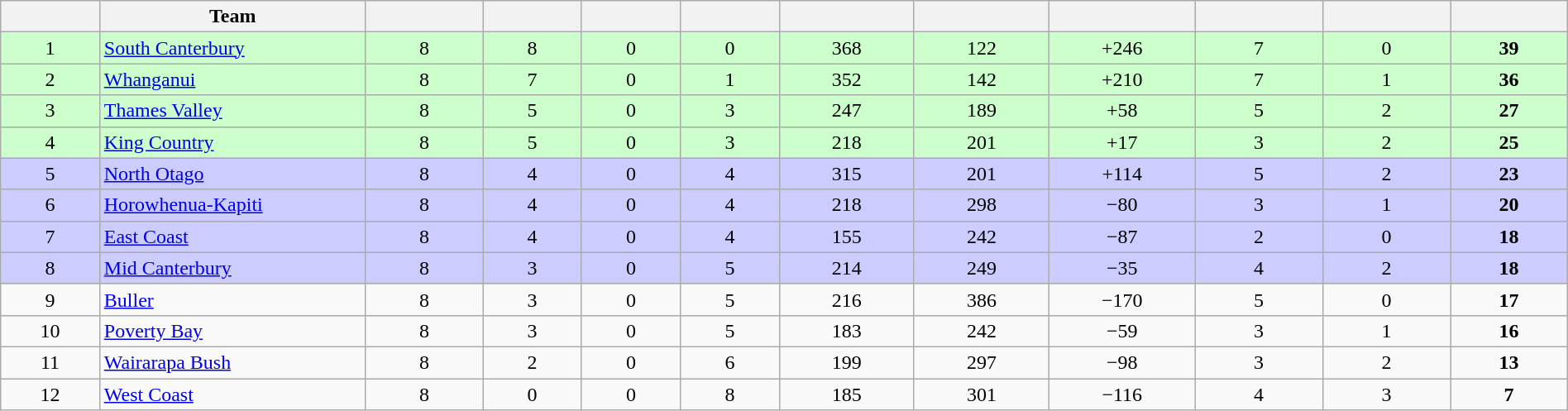<table class="wikitable sortable" style="text-align:center;width:100%">
<tr>
<th abbr="Position" style="width:20px"></th>
<th style="width:17%">Team</th>
<th abbr="Played" style="width:25px"></th>
<th abbr="Won" style="width:20px"></th>
<th abbr="Drawn" style="width:20px"></th>
<th abbr="Lost" style="width:20px"></th>
<th abbr="Points for" style="width:30px"></th>
<th abbr="Points against" style="width:30px"></th>
<th abbr="Points difference" style="width:30px"></th>
<th abbr="Bonus Points 1" style="width:28px"></th>
<th abbr="Bonus Points 2" style="width:28px"></th>
<th abbr="Points" style="width:25px"></th>
</tr>
<tr style="background:#cfc">
<td>1</td>
<td style="text-align:left"><a href='#'>South Canterbury</a></td>
<td>8</td>
<td>8</td>
<td>0</td>
<td>0</td>
<td>368</td>
<td>122</td>
<td>+246</td>
<td>7</td>
<td>0</td>
<td><strong>39</strong></td>
</tr>
<tr style="background:#cfc">
<td>2</td>
<td style="text-align:left"><a href='#'>Whanganui</a></td>
<td>8</td>
<td>7</td>
<td>0</td>
<td>1</td>
<td>352</td>
<td>142</td>
<td>+210</td>
<td>7</td>
<td>1</td>
<td><strong>36</strong></td>
</tr>
<tr style="background:#cfc">
<td>3</td>
<td style="text-align:left"><a href='#'>Thames Valley</a></td>
<td>8</td>
<td>5</td>
<td>0</td>
<td>3</td>
<td>247</td>
<td>189</td>
<td>+58</td>
<td>5</td>
<td>2</td>
<td><strong>27</strong></td>
</tr>
<tr style="background:#cfc">
<td>4</td>
<td style="text-align:left"><a href='#'>King Country</a></td>
<td>8</td>
<td>5</td>
<td>0</td>
<td>3</td>
<td>218</td>
<td>201</td>
<td>+17</td>
<td>3</td>
<td>2</td>
<td><strong>25</strong></td>
</tr>
<tr style="background:#ccf">
<td>5</td>
<td style="text-align:left"><a href='#'>North Otago</a></td>
<td>8</td>
<td>4</td>
<td>0</td>
<td>4</td>
<td>315</td>
<td>201</td>
<td>+114</td>
<td>5</td>
<td>2</td>
<td><strong>23</strong></td>
</tr>
<tr style="background:#ccf">
<td>6</td>
<td style="text-align:left"><a href='#'>Horowhenua-Kapiti</a></td>
<td>8</td>
<td>4</td>
<td>0</td>
<td>4</td>
<td>218</td>
<td>298</td>
<td>−80</td>
<td>3</td>
<td>1</td>
<td><strong>20</strong></td>
</tr>
<tr style="background:#ccf">
<td>7</td>
<td style="text-align:left"><a href='#'>East Coast</a></td>
<td>8</td>
<td>4</td>
<td>0</td>
<td>4</td>
<td>155</td>
<td>242</td>
<td>−87</td>
<td>2</td>
<td>0</td>
<td><strong>18</strong></td>
</tr>
<tr style="background:#ccf">
<td>8</td>
<td style="text-align:left"><a href='#'>Mid Canterbury</a></td>
<td>8</td>
<td>3</td>
<td>0</td>
<td>5</td>
<td>214</td>
<td>249</td>
<td>−35</td>
<td>4</td>
<td>2</td>
<td><strong>18</strong></td>
</tr>
<tr>
<td>9</td>
<td style="text-align:left"><a href='#'>Buller</a></td>
<td>8</td>
<td>3</td>
<td>0</td>
<td>5</td>
<td>216</td>
<td>386</td>
<td>−170</td>
<td>5</td>
<td>0</td>
<td><strong>17</strong></td>
</tr>
<tr>
<td>10</td>
<td style="text-align:left"><a href='#'>Poverty Bay</a></td>
<td>8</td>
<td>3</td>
<td>0</td>
<td>5</td>
<td>183</td>
<td>242</td>
<td>−59</td>
<td>3</td>
<td>1</td>
<td><strong>16</strong></td>
</tr>
<tr>
<td>11</td>
<td style="text-align:left"><a href='#'>Wairarapa Bush</a></td>
<td>8</td>
<td>2</td>
<td>0</td>
<td>6</td>
<td>199</td>
<td>297</td>
<td>−98</td>
<td>3</td>
<td>2</td>
<td><strong>13</strong></td>
</tr>
<tr>
<td>12</td>
<td style="text-align:left"><a href='#'>West Coast</a></td>
<td>8</td>
<td>0</td>
<td>0</td>
<td>8</td>
<td>185</td>
<td>301</td>
<td>−116</td>
<td>4</td>
<td>3</td>
<td><strong>7</strong></td>
</tr>
</table>
